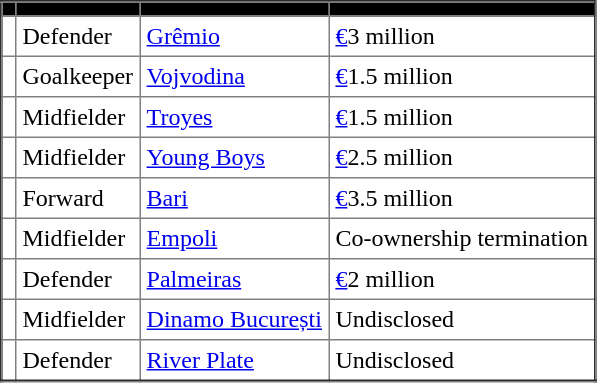<table border="2" cellpadding="4" style="border-collapse:collapse;">
<tr style="background:#000000; text-align:center;">
<th></th>
<th></th>
<th></th>
<th></th>
</tr>
<tr>
<td></td>
<td>Defender</td>
<td><a href='#'>Grêmio</a></td>
<td><a href='#'>€</a>3 million</td>
</tr>
<tr>
<td></td>
<td>Goalkeeper</td>
<td><a href='#'>Vojvodina</a></td>
<td><a href='#'>€</a>1.5 million</td>
</tr>
<tr>
<td></td>
<td>Midfielder</td>
<td><a href='#'>Troyes</a></td>
<td><a href='#'>€</a>1.5 million</td>
</tr>
<tr>
<td></td>
<td>Midfielder</td>
<td><a href='#'>Young Boys</a></td>
<td><a href='#'>€</a>2.5 million</td>
</tr>
<tr>
<td></td>
<td>Forward</td>
<td><a href='#'>Bari</a></td>
<td><a href='#'>€</a>3.5 million</td>
</tr>
<tr>
<td></td>
<td>Midfielder</td>
<td><a href='#'>Empoli</a></td>
<td>Co-ownership termination</td>
</tr>
<tr>
<td></td>
<td>Defender</td>
<td><a href='#'>Palmeiras</a></td>
<td><a href='#'>€</a>2 million</td>
</tr>
<tr>
<td></td>
<td>Midfielder</td>
<td><a href='#'>Dinamo București</a></td>
<td>Undisclosed</td>
</tr>
<tr>
<td></td>
<td>Defender</td>
<td><a href='#'>River Plate</a></td>
<td>Undisclosed</td>
</tr>
</table>
